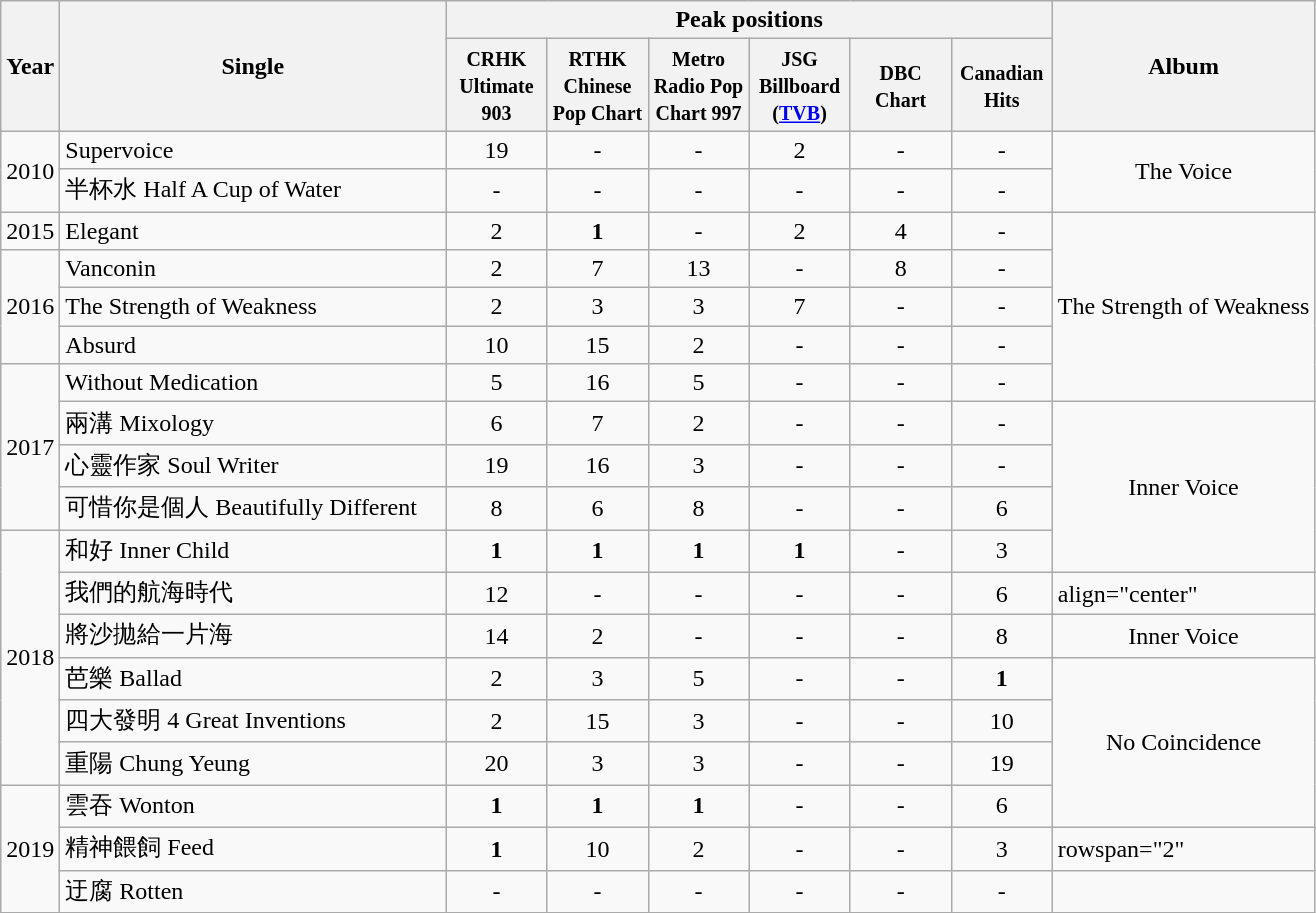<table class="wikitable">
<tr>
<th rowspan="2">Year</th>
<th rowspan="2" style="width:250px;">Single</th>
<th colspan="6">Peak positions</th>
<th scope="col" rowspan="2">Album</th>
</tr>
<tr>
<th style="width:60px;"><small>CRHK Ultimate 903</small></th>
<th style="width:60px;"><small>RTHK Chinese Pop Chart</small></th>
<th style="width:60px;"><small>Metro Radio Pop Chart 997</small></th>
<th style="width:60px;"><small>JSG Billboard (<a href='#'>TVB</a>)</small></th>
<th style="width:60px;"><small>DBC Chart</small></th>
<th style="width:60px;"><small>Canadian Hits</small></th>
</tr>
<tr>
<td rowspan="2">2010</td>
<td>Supervoice</td>
<td style="text-align:center;">19</td>
<td style="text-align:center;">-</td>
<td style="text-align:center;">-</td>
<td style="text-align:center;">2</td>
<td style="text-align:center;">-</td>
<td style="text-align:center;">-</td>
<td rowspan="2" align="center">The Voice</td>
</tr>
<tr>
<td>半杯水 Half A Cup of Water</td>
<td style="text-align:center;">-</td>
<td style="text-align:center;">-</td>
<td style="text-align:center;">-</td>
<td style="text-align:center;">-</td>
<td style="text-align:center;">-</td>
<td style="text-align:center;">-</td>
</tr>
<tr>
<td>2015</td>
<td>Elegant</td>
<td style="text-align:center;">2</td>
<td style="text-align:center;"><strong>1</strong></td>
<td style="text-align:center;">-</td>
<td style="text-align:center;">2</td>
<td style="text-align:center;">4</td>
<td style="text-align:center;">-</td>
<td rowspan="5" align="center">The Strength of Weakness</td>
</tr>
<tr>
<td rowspan="3">2016</td>
<td>Vanconin</td>
<td style="text-align:center;">2</td>
<td style="text-align:center;">7</td>
<td style="text-align:center;">13</td>
<td style="text-align:center;">-</td>
<td style="text-align:center;">8</td>
<td style="text-align:center;">-</td>
</tr>
<tr>
<td>The Strength of Weakness</td>
<td style="text-align:center;">2</td>
<td style="text-align:center;">3</td>
<td style="text-align:center;">3</td>
<td style="text-align:center;">7</td>
<td style="text-align:center;">-</td>
<td style="text-align:center;">-</td>
</tr>
<tr>
<td>Absurd</td>
<td style="text-align:center;">10</td>
<td style="text-align:center;">15</td>
<td style="text-align:center;">2</td>
<td style="text-align:center;">-</td>
<td style="text-align:center;">-</td>
<td style="text-align:center;">-</td>
</tr>
<tr>
<td rowspan="4">2017</td>
<td>Without Medication</td>
<td style="text-align:center;">5</td>
<td style="text-align:center;">16</td>
<td style="text-align:center;">5</td>
<td style="text-align:center;">-</td>
<td style="text-align:center;">-</td>
<td style="text-align:center;">-</td>
</tr>
<tr>
<td>兩溝 Mixology</td>
<td style="text-align:center;">6</td>
<td style="text-align:center;">7</td>
<td style="text-align:center;">2</td>
<td style="text-align:center;">-</td>
<td style="text-align:center;">-</td>
<td style="text-align:center;">-</td>
<td rowspan="4" align="center">Inner Voice</td>
</tr>
<tr>
<td>心靈作家 Soul Writer</td>
<td style="text-align:center;">19</td>
<td style="text-align:center;">16</td>
<td style="text-align:center;">3</td>
<td style="text-align:center;">-</td>
<td style="text-align:center;">-</td>
<td style="text-align:center;">-</td>
</tr>
<tr>
<td>可惜你是個人 Beautifully Different</td>
<td style="text-align:center;">8</td>
<td style="text-align:center;">6</td>
<td style="text-align:center;">8</td>
<td style="text-align:center;">-</td>
<td style="text-align:center;">-</td>
<td style="text-align:center;">6</td>
</tr>
<tr>
<td rowspan="6">2018</td>
<td>和好 Inner Child</td>
<td style="text-align:center;"><strong>1</strong></td>
<td style="text-align:center;"><strong>1</strong></td>
<td style="text-align:center;"><strong>1</strong></td>
<td style="text-align:center;"><strong>1</strong></td>
<td style="text-align:center;">-</td>
<td style="text-align:center;">3</td>
</tr>
<tr>
<td>我們的航海時代</td>
<td style="text-align:center;">12</td>
<td style="text-align:center;">-</td>
<td style="text-align:center;">-</td>
<td style="text-align:center;">-</td>
<td style="text-align:center;">-</td>
<td style="text-align:center;">6</td>
<td>align="center" </td>
</tr>
<tr>
<td>將沙拋給一片海</td>
<td style="text-align:center;">14</td>
<td style="text-align:center;">2</td>
<td style="text-align:center;">-</td>
<td style="text-align:center;">-</td>
<td style="text-align:center;">-</td>
<td style="text-align:center;">8</td>
<td align="center">Inner Voice</td>
</tr>
<tr>
<td>芭樂 Ballad</td>
<td style="text-align:center;">2</td>
<td style="text-align:center;">3</td>
<td style="text-align:center;">5</td>
<td style="text-align:center;">-</td>
<td style="text-align:center;">-</td>
<td style="text-align:center;"><strong>1</strong></td>
<td rowspan="4" align="center">No Coincidence</td>
</tr>
<tr>
<td>四大發明 4 Great Inventions</td>
<td style="text-align:center;">2</td>
<td style="text-align:center;">15</td>
<td style="text-align:center;">3</td>
<td style="text-align:center;">-</td>
<td style="text-align:center;">-</td>
<td style="text-align:center;">10</td>
</tr>
<tr>
<td>重陽 Chung Yeung</td>
<td style="text-align:center;">20</td>
<td style="text-align:center;">3</td>
<td style="text-align:center;">3</td>
<td style="text-align:center;">-</td>
<td style="text-align:center;">-</td>
<td style="text-align:center;">19</td>
</tr>
<tr>
<td rowspan="4">2019</td>
<td>雲吞 Wonton</td>
<td style="text-align:center;"><strong>1</strong></td>
<td style="text-align:center;"><strong>1</strong></td>
<td style="text-align:center;"><strong>1</strong></td>
<td style="text-align:center;">-</td>
<td style="text-align:center;">-</td>
<td style="text-align:center;">6</td>
</tr>
<tr>
<td>精神餵飼 Feed</td>
<td style="text-align:center;"><strong>1</strong></td>
<td style="text-align:center;">10</td>
<td style="text-align:center;">2</td>
<td style="text-align:center;">-</td>
<td style="text-align:center;">-</td>
<td style="text-align:center;">3</td>
<td>rowspan="2" </td>
</tr>
<tr>
<td>迂腐 Rotten</td>
<td style="text-align:center;">-</td>
<td style="text-align:center;">-</td>
<td style="text-align:center;">-</td>
<td style="text-align:center;">-</td>
<td style="text-align:center;">-</td>
<td style="text-align:center;">-</td>
</tr>
<tr>
</tr>
</table>
